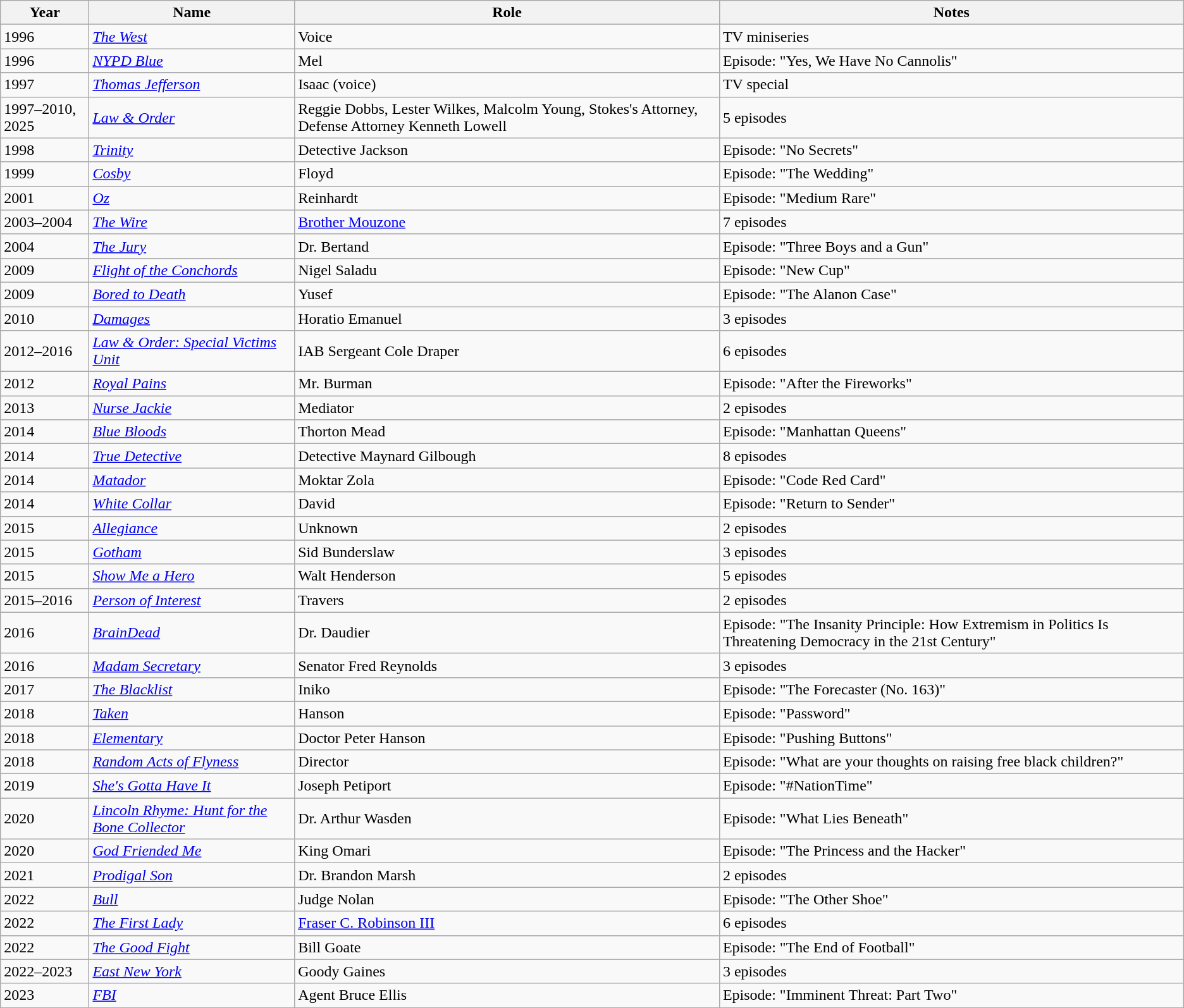<table class="wikitable sortable">
<tr>
<th>Year</th>
<th>Name</th>
<th>Role</th>
<th>Notes</th>
</tr>
<tr>
<td>1996</td>
<td><em><a href='#'>The West</a></em></td>
<td>Voice</td>
<td>TV miniseries</td>
</tr>
<tr>
<td>1996</td>
<td><em><a href='#'>NYPD Blue</a></em></td>
<td>Mel</td>
<td>Episode: "Yes, We Have No Cannolis"</td>
</tr>
<tr>
<td>1997</td>
<td><em><a href='#'>Thomas Jefferson</a></em></td>
<td>Isaac (voice)</td>
<td>TV special</td>
</tr>
<tr>
<td>1997–2010, 2025</td>
<td><em><a href='#'>Law & Order</a></em></td>
<td>Reggie Dobbs, Lester Wilkes, Malcolm Young, Stokes's Attorney, Defense Attorney Kenneth Lowell</td>
<td>5 episodes</td>
</tr>
<tr>
<td>1998</td>
<td><em><a href='#'>Trinity</a></em></td>
<td>Detective Jackson</td>
<td>Episode: "No Secrets"</td>
</tr>
<tr>
<td>1999</td>
<td><em><a href='#'>Cosby</a></em></td>
<td>Floyd</td>
<td>Episode: "The Wedding"</td>
</tr>
<tr>
<td>2001</td>
<td><em><a href='#'>Oz</a></em></td>
<td>Reinhardt</td>
<td>Episode: "Medium Rare"</td>
</tr>
<tr>
<td>2003–2004</td>
<td><em><a href='#'>The Wire</a></em></td>
<td><a href='#'>Brother Mouzone</a></td>
<td>7 episodes</td>
</tr>
<tr>
<td>2004</td>
<td><em><a href='#'>The Jury</a></em></td>
<td>Dr. Bertand</td>
<td>Episode: "Three Boys and a Gun"</td>
</tr>
<tr>
<td>2009</td>
<td><em><a href='#'>Flight of the Conchords</a></em></td>
<td>Nigel Saladu</td>
<td>Episode: "New Cup"</td>
</tr>
<tr>
<td>2009</td>
<td><em><a href='#'>Bored to Death</a></em></td>
<td>Yusef</td>
<td>Episode: "The Alanon Case"</td>
</tr>
<tr>
<td>2010</td>
<td><em><a href='#'>Damages</a></em></td>
<td>Horatio Emanuel</td>
<td>3 episodes</td>
</tr>
<tr>
<td>2012–2016</td>
<td><em><a href='#'>Law & Order: Special Victims Unit</a></em></td>
<td>IAB Sergeant Cole Draper</td>
<td>6 episodes</td>
</tr>
<tr>
<td>2012</td>
<td><em><a href='#'>Royal Pains</a></em></td>
<td>Mr. Burman</td>
<td>Episode: "After the Fireworks"</td>
</tr>
<tr>
<td>2013</td>
<td><em><a href='#'>Nurse Jackie</a></em></td>
<td>Mediator</td>
<td>2 episodes</td>
</tr>
<tr>
<td>2014</td>
<td><em><a href='#'>Blue Bloods</a></em></td>
<td>Thorton Mead</td>
<td>Episode: "Manhattan Queens"</td>
</tr>
<tr>
<td>2014</td>
<td><em><a href='#'>True Detective</a></em></td>
<td>Detective Maynard Gilbough</td>
<td>8 episodes</td>
</tr>
<tr>
<td>2014</td>
<td><em><a href='#'>Matador</a></em></td>
<td>Moktar Zola</td>
<td>Episode: "Code Red Card"</td>
</tr>
<tr>
<td>2014</td>
<td><em><a href='#'>White Collar</a></em></td>
<td>David</td>
<td>Episode: "Return to Sender"</td>
</tr>
<tr>
<td>2015</td>
<td><em><a href='#'>Allegiance</a></em></td>
<td>Unknown</td>
<td>2 episodes</td>
</tr>
<tr>
<td>2015</td>
<td><em><a href='#'>Gotham</a></em></td>
<td>Sid Bunderslaw</td>
<td>3 episodes</td>
</tr>
<tr>
<td>2015</td>
<td><em><a href='#'>Show Me a Hero</a></em></td>
<td>Walt Henderson</td>
<td>5 episodes</td>
</tr>
<tr>
<td>2015–2016</td>
<td><em><a href='#'>Person of Interest</a></em></td>
<td>Travers</td>
<td>2 episodes</td>
</tr>
<tr>
<td>2016</td>
<td><em><a href='#'>BrainDead</a></em></td>
<td>Dr. Daudier</td>
<td>Episode: "The Insanity Principle: How Extremism in Politics Is Threatening Democracy in the 21st Century"</td>
</tr>
<tr>
<td>2016</td>
<td><em><a href='#'>Madam Secretary</a></em></td>
<td>Senator Fred Reynolds</td>
<td>3 episodes</td>
</tr>
<tr>
<td>2017</td>
<td><em><a href='#'>The Blacklist</a></em></td>
<td>Iniko</td>
<td>Episode: "The Forecaster (No. 163)"</td>
</tr>
<tr>
<td>2018</td>
<td><em><a href='#'>Taken</a></em></td>
<td>Hanson</td>
<td>Episode: "Password"</td>
</tr>
<tr>
<td>2018</td>
<td><em><a href='#'>Elementary</a></em></td>
<td>Doctor Peter Hanson</td>
<td>Episode: "Pushing Buttons"</td>
</tr>
<tr>
<td>2018</td>
<td><em><a href='#'>Random Acts of Flyness</a></em></td>
<td>Director</td>
<td>Episode: "What are your thoughts on raising free black children?"</td>
</tr>
<tr>
<td>2019</td>
<td><em><a href='#'>She's Gotta Have It</a></em></td>
<td>Joseph Petiport</td>
<td>Episode: "#NationTime"</td>
</tr>
<tr>
<td>2020</td>
<td><em><a href='#'>Lincoln Rhyme: Hunt for the Bone Collector</a></em></td>
<td>Dr. Arthur Wasden</td>
<td>Episode: "What Lies Beneath"</td>
</tr>
<tr>
<td>2020</td>
<td><em><a href='#'>God Friended Me</a></em></td>
<td>King Omari</td>
<td>Episode: "The Princess and the Hacker"</td>
</tr>
<tr>
<td>2021</td>
<td><em><a href='#'>Prodigal Son</a></em></td>
<td>Dr. Brandon Marsh</td>
<td>2 episodes</td>
</tr>
<tr>
<td>2022</td>
<td><em><a href='#'>Bull</a></em></td>
<td>Judge Nolan</td>
<td>Episode: "The Other Shoe"</td>
</tr>
<tr>
<td>2022</td>
<td><em><a href='#'>The First Lady</a></em></td>
<td><a href='#'>Fraser C. Robinson III</a></td>
<td>6 episodes</td>
</tr>
<tr>
<td>2022</td>
<td><em><a href='#'>The Good Fight</a></em></td>
<td>Bill Goate</td>
<td>Episode: "The End of Football"</td>
</tr>
<tr>
<td>2022–2023</td>
<td><em><a href='#'>East New York</a></em></td>
<td>Goody Gaines</td>
<td>3 episodes</td>
</tr>
<tr>
<td>2023</td>
<td><em><a href='#'>FBI</a></em></td>
<td>Agent Bruce Ellis</td>
<td>Episode: "Imminent Threat: Part Two"</td>
</tr>
</table>
